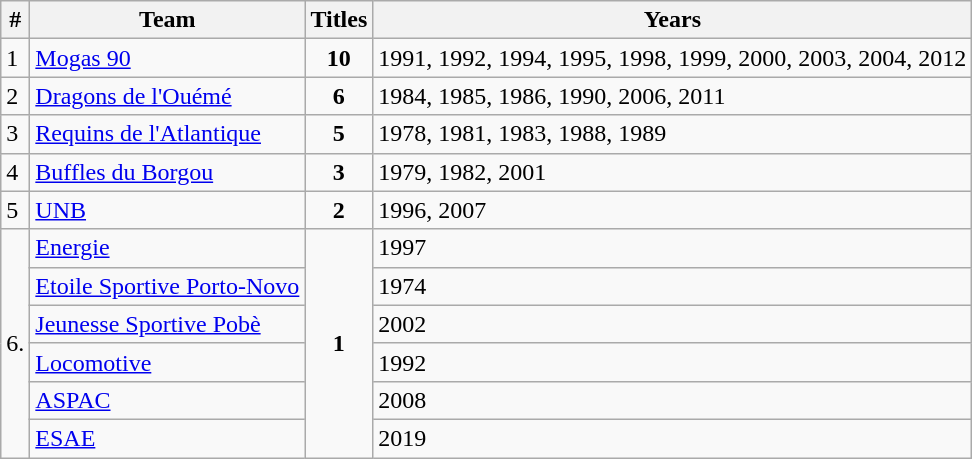<table class=wikitable>
<tr>
<th>#</th>
<th>Team</th>
<th>Titles</th>
<th>Years</th>
</tr>
<tr>
<td>1</td>
<td><a href='#'>Mogas 90</a></td>
<td align=center><strong>10</strong></td>
<td>1991, 1992, 1994, 1995, 1998, 1999, 2000, 2003, 2004, 2012</td>
</tr>
<tr>
<td>2</td>
<td><a href='#'>Dragons de l'Ouémé</a></td>
<td align=center><strong>6</strong></td>
<td>1984, 1985, 1986, 1990, 2006, 2011</td>
</tr>
<tr>
<td>3</td>
<td><a href='#'>Requins de l'Atlantique</a></td>
<td align=center><strong>5</strong></td>
<td>1978, 1981, 1983, 1988, 1989</td>
</tr>
<tr>
<td>4</td>
<td><a href='#'>Buffles du Borgou</a></td>
<td align=center><strong>3</strong></td>
<td>1979, 1982, 2001</td>
</tr>
<tr>
<td>5</td>
<td><a href='#'>UNB</a></td>
<td align=center><strong>2</strong></td>
<td>1996, 2007</td>
</tr>
<tr>
<td rowspan=6>6.</td>
<td><a href='#'>Energie</a></td>
<td rowspan=6 align=center><strong>1</strong></td>
<td>1997</td>
</tr>
<tr>
<td><a href='#'>Etoile Sportive Porto-Novo</a></td>
<td>1974</td>
</tr>
<tr>
<td><a href='#'>Jeunesse Sportive Pobè</a></td>
<td>2002</td>
</tr>
<tr>
<td><a href='#'>Locomotive</a></td>
<td>1992</td>
</tr>
<tr>
<td><a href='#'>ASPAC</a></td>
<td>2008</td>
</tr>
<tr>
<td><a href='#'>ESAE</a></td>
<td>2019</td>
</tr>
</table>
